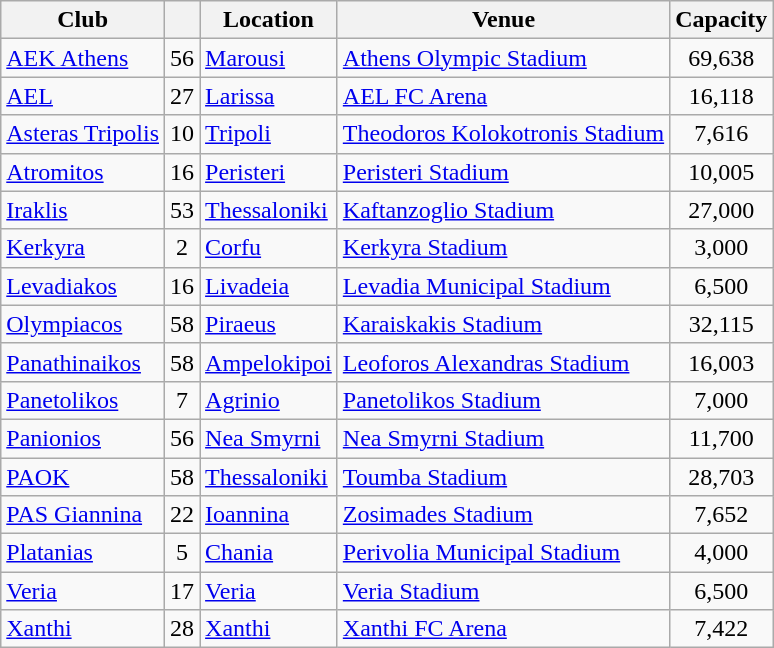<table class="wikitable sortable">
<tr>
<th>Club</th>
<th></th>
<th>Location</th>
<th>Venue</th>
<th>Capacity</th>
</tr>
<tr>
<td align=left><a href='#'>AEK Athens</a></td>
<td align=center>56</td>
<td><a href='#'>Marousi</a></td>
<td><a href='#'>Athens Olympic Stadium</a></td>
<td align=center>69,638</td>
</tr>
<tr>
<td align=left><a href='#'>AEL</a></td>
<td align=center>27</td>
<td><a href='#'>Larissa</a></td>
<td><a href='#'>AEL FC Arena</a></td>
<td align=center>16,118</td>
</tr>
<tr>
<td align=left><a href='#'>Asteras Tripolis</a></td>
<td align=center>10</td>
<td><a href='#'>Tripoli</a></td>
<td><a href='#'>Theodoros Kolokotronis Stadium</a></td>
<td align=center>7,616</td>
</tr>
<tr>
<td align=left><a href='#'>Atromitos</a></td>
<td align=center>16</td>
<td><a href='#'>Peristeri</a></td>
<td><a href='#'>Peristeri Stadium</a></td>
<td align=center>10,005</td>
</tr>
<tr>
<td align=left><a href='#'>Iraklis</a></td>
<td align=center>53</td>
<td><a href='#'>Thessaloniki</a></td>
<td><a href='#'>Kaftanzoglio Stadium</a></td>
<td align=center>27,000</td>
</tr>
<tr>
<td align=left><a href='#'>Kerkyra</a></td>
<td align=center>2</td>
<td><a href='#'>Corfu</a></td>
<td><a href='#'>Kerkyra Stadium</a></td>
<td align=center>3,000</td>
</tr>
<tr>
<td align=left><a href='#'>Levadiakos</a></td>
<td align=center>16</td>
<td><a href='#'>Livadeia</a></td>
<td><a href='#'>Levadia Municipal Stadium</a></td>
<td align=center>6,500</td>
</tr>
<tr>
<td align=left><a href='#'>Olympiacos</a></td>
<td align=center>58</td>
<td><a href='#'>Piraeus</a></td>
<td><a href='#'>Karaiskakis Stadium</a></td>
<td align=center>32,115</td>
</tr>
<tr>
<td align=left><a href='#'>Panathinaikos</a></td>
<td align=center>58</td>
<td><a href='#'>Ampelokipoi</a></td>
<td><a href='#'>Leoforos Alexandras Stadium</a></td>
<td align=center>16,003</td>
</tr>
<tr>
<td align=left><a href='#'>Panetolikos</a></td>
<td align=center>7</td>
<td><a href='#'>Agrinio</a></td>
<td><a href='#'>Panetolikos Stadium</a></td>
<td align=center>7,000</td>
</tr>
<tr>
<td align=left><a href='#'>Panionios</a></td>
<td align=center>56</td>
<td><a href='#'>Nea Smyrni</a></td>
<td><a href='#'>Nea Smyrni Stadium</a></td>
<td align=center>11,700</td>
</tr>
<tr>
<td align=left><a href='#'>PAOK</a></td>
<td align=center>58</td>
<td><a href='#'>Thessaloniki</a></td>
<td><a href='#'>Toumba Stadium</a></td>
<td align=center>28,703</td>
</tr>
<tr>
<td align=left><a href='#'>PAS Giannina</a></td>
<td align=center>22</td>
<td><a href='#'>Ioannina</a></td>
<td><a href='#'>Zosimades Stadium</a></td>
<td align=center>7,652</td>
</tr>
<tr>
<td align=left><a href='#'>Platanias</a></td>
<td align=center>5</td>
<td><a href='#'>Chania</a></td>
<td><a href='#'>Perivolia Municipal Stadium</a></td>
<td align=center>4,000</td>
</tr>
<tr>
<td align=left><a href='#'>Veria</a></td>
<td align=center>17</td>
<td><a href='#'>Veria</a></td>
<td><a href='#'>Veria Stadium</a></td>
<td align=center>6,500</td>
</tr>
<tr>
<td align=left><a href='#'>Xanthi</a></td>
<td align=center>28</td>
<td><a href='#'>Xanthi</a></td>
<td><a href='#'>Xanthi FC Arena</a></td>
<td align=center>7,422</td>
</tr>
</table>
